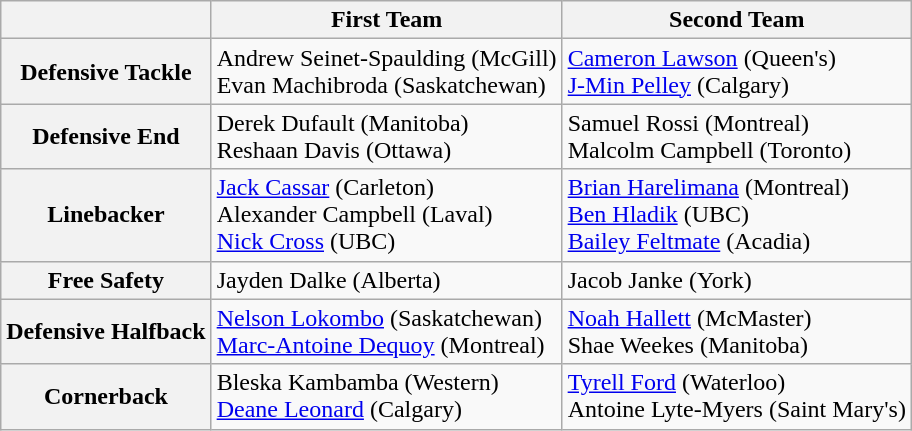<table class="wikitable">
<tr>
<th></th>
<th>First Team</th>
<th>Second Team</th>
</tr>
<tr>
<th>Defensive Tackle</th>
<td>Andrew Seinet-Spaulding (McGill)<br>Evan Machibroda (Saskatchewan)</td>
<td><a href='#'>Cameron Lawson</a> (Queen's)<br><a href='#'>J-Min Pelley</a> (Calgary)</td>
</tr>
<tr>
<th>Defensive End</th>
<td>Derek Dufault (Manitoba)<br>Reshaan Davis (Ottawa)</td>
<td>Samuel Rossi (Montreal)<br>Malcolm Campbell (Toronto)</td>
</tr>
<tr>
<th>Linebacker</th>
<td><a href='#'>Jack Cassar</a> (Carleton)<br>Alexander Campbell (Laval)<br><a href='#'>Nick Cross</a> (UBC)</td>
<td><a href='#'>Brian Harelimana</a> (Montreal)<br><a href='#'>Ben Hladik</a> (UBC)<br><a href='#'>Bailey Feltmate</a> (Acadia)</td>
</tr>
<tr>
<th>Free Safety</th>
<td>Jayden Dalke (Alberta)</td>
<td>Jacob Janke (York)</td>
</tr>
<tr>
<th>Defensive Halfback</th>
<td><a href='#'>Nelson Lokombo</a> (Saskatchewan)<br><a href='#'>Marc-Antoine Dequoy</a> (Montreal)</td>
<td><a href='#'>Noah Hallett</a> (McMaster)<br>Shae Weekes (Manitoba)</td>
</tr>
<tr>
<th>Cornerback</th>
<td>Bleska Kambamba (Western)<br><a href='#'>Deane Leonard</a> (Calgary)</td>
<td><a href='#'>Tyrell Ford</a> (Waterloo)<br>Antoine Lyte-Myers (Saint Mary's)</td>
</tr>
</table>
